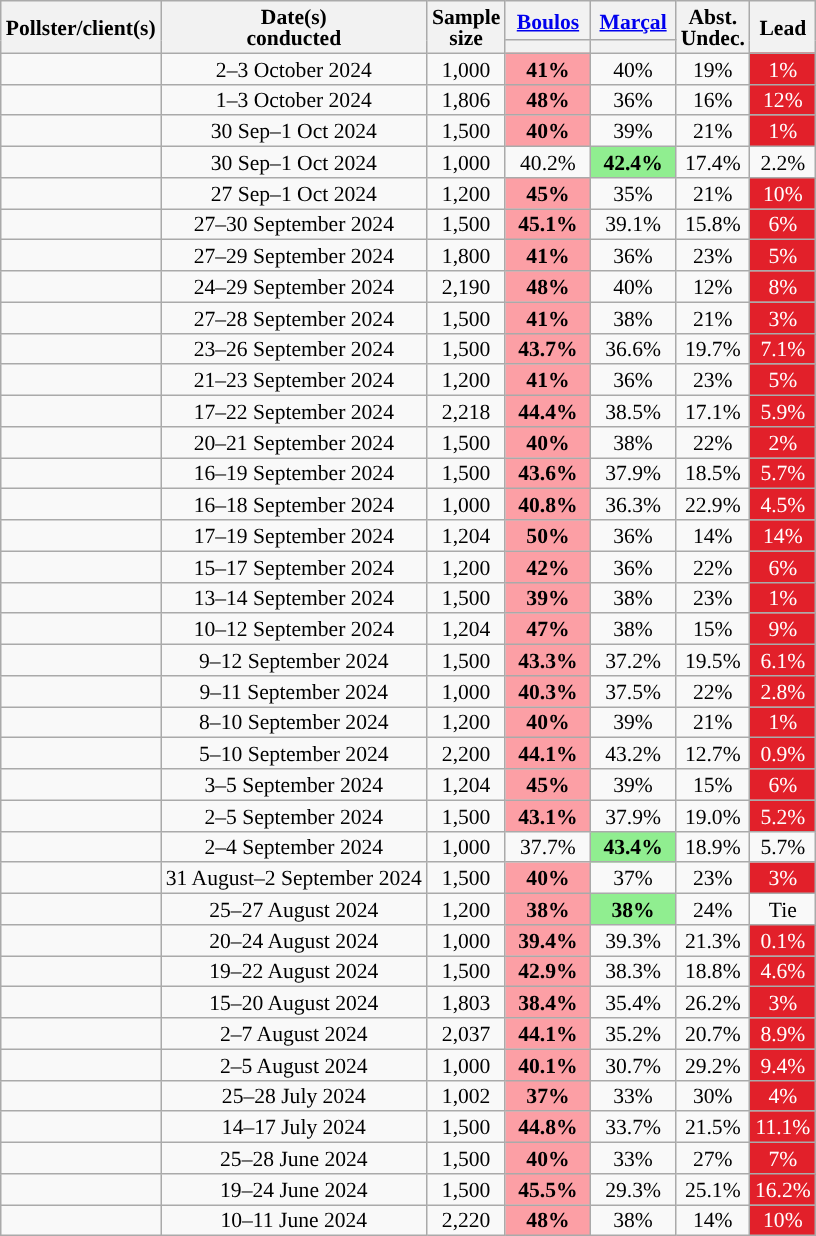<table class="wikitable" style="text-align:center;font-size:90%;line-height:14px;">
<tr>
<th rowspan="2">Pollster/client(s)</th>
<th rowspan="2">Date(s)<br>conducted</th>
<th rowspan="2">Sample<br>size</th>
<th class="unsortable" style="width:50px;"><a href='#'>Boulos</a><br></th>
<th class="unsortable" style="width:50px;"><a href='#'>Marçal</a><br></th>
<th rowspan="2">Abst.<br>Undec.</th>
<th rowspan="2">Lead</th>
</tr>
<tr>
<th data-sort-type="number" class="sortable" style="background:"></th>
<th data-sort-type="number" class="sortable" style="background:"></th>
</tr>
<tr>
<td></td>
<td>2–3 October 2024</td>
<td>1,000</td>
<td style="background:#FC9FA5;"><strong>41%</strong></td>
<td>40%</td>
<td>19%</td>
<td style="background:#E2202A; color:#FFFFFF" ;">1%</td>
</tr>
<tr>
<td></td>
<td>1–3 October 2024</td>
<td>1,806</td>
<td style="background:#FC9FA5;"><strong>48%</strong></td>
<td>36%</td>
<td>16%</td>
<td style="background:#E2202A; color:#FFFFFF" ;">12%</td>
</tr>
<tr>
<td></td>
<td>30 Sep–1 Oct 2024</td>
<td>1,500</td>
<td style="background:#FC9FA5;"><strong>40%</strong></td>
<td>39%</td>
<td>21%</td>
<td style="background:#E2202A; color:#FFFFFF" ;">1%</td>
</tr>
<tr>
<td></td>
<td>30 Sep–1 Oct 2024</td>
<td>1,000</td>
<td>40.2%</td>
<td style="background:lightgreen;"><strong>42.4%</strong></td>
<td>17.4%</td>
<td style="background:">2.2%</td>
</tr>
<tr>
<td></td>
<td>27 Sep–1 Oct 2024</td>
<td>1,200</td>
<td style="background:#FC9FA5;"><strong>45%</strong></td>
<td>35%</td>
<td>21%</td>
<td style="background:#E2202A; color:#FFFFFF" ;">10%</td>
</tr>
<tr>
<td></td>
<td>27–30 September 2024</td>
<td>1,500</td>
<td style="background:#FC9FA5;"><strong>45.1%</strong></td>
<td>39.1%</td>
<td>15.8%</td>
<td style="background:#E2202A; color:#FFFFFF" ;">6%</td>
</tr>
<tr>
<td></td>
<td>27–29 September 2024</td>
<td>1,800</td>
<td style="background:#FC9FA5;"><strong>41%</strong></td>
<td>36%</td>
<td>23%</td>
<td style="background:#E2202A; color:#FFFFFF" ;">5%</td>
</tr>
<tr>
<td></td>
<td>24–29 September 2024</td>
<td>2,190</td>
<td style="background:#FC9FA5;"><strong>48%</strong></td>
<td>40%</td>
<td>12%</td>
<td style="background:#E2202A; color:#FFFFFF" ;">8%</td>
</tr>
<tr>
<td></td>
<td>27–28 September 2024</td>
<td>1,500</td>
<td style="background:#FC9FA5;"><strong>41%</strong></td>
<td>38%</td>
<td>21%</td>
<td style="background:#E2202A; color:#FFFFFF" ;">3%</td>
</tr>
<tr>
<td></td>
<td>23–26 September 2024</td>
<td>1,500</td>
<td style="background:#FC9FA5;"><strong>43.7%</strong></td>
<td>36.6%</td>
<td>19.7%</td>
<td style="background:#E2202A; color:#FFFFFF" ;">7.1%</td>
</tr>
<tr>
<td></td>
<td>21–23 September 2024</td>
<td>1,200</td>
<td style="background:#FC9FA5;"><strong>41%</strong></td>
<td>36%</td>
<td>23%</td>
<td style="background:#E2202A; color:#FFFFFF" ;">5%</td>
</tr>
<tr>
<td></td>
<td>17–22 September 2024</td>
<td>2,218</td>
<td style="background:#FC9FA5;"><strong>44.4%</strong></td>
<td>38.5%</td>
<td>17.1%</td>
<td style="background:#E2202A; color:#FFFFFF" ;">5.9%</td>
</tr>
<tr>
<td></td>
<td>20–21 September 2024</td>
<td>1,500</td>
<td style="background:#FC9FA5;"><strong>40%</strong></td>
<td>38%</td>
<td>22%</td>
<td style="background:#E2202A; color:#FFFFFF" ;">2%</td>
</tr>
<tr>
<td></td>
<td>16–19 September 2024</td>
<td>1,500</td>
<td style="background:#FC9FA5;"><strong>43.6%</strong></td>
<td>37.9%</td>
<td>18.5%</td>
<td style="background:#E2202A; color:#FFFFFF" ;">5.7%</td>
</tr>
<tr>
<td></td>
<td>16–18 September 2024</td>
<td>1,000</td>
<td style="background:#FC9FA5;"><strong>40.8%</strong></td>
<td>36.3%</td>
<td>22.9%</td>
<td style="background:#E2202A; color:#FFFFFF" ;">4.5%</td>
</tr>
<tr>
<td></td>
<td>17–19 September 2024</td>
<td>1,204</td>
<td style="background:#FC9FA5;"><strong>50%</strong></td>
<td>36%</td>
<td>14%</td>
<td style="background:#E2202A; color:#FFFFFF" ;">14%</td>
</tr>
<tr>
<td></td>
<td>15–17 September 2024</td>
<td>1,200</td>
<td style="background:#FC9FA5;"><strong>42%</strong></td>
<td>36%</td>
<td>22%</td>
<td style="background:#E2202A; color:#FFFFFF" ;">6%</td>
</tr>
<tr>
<td></td>
<td>13–14 September 2024</td>
<td>1,500</td>
<td style="background:#FC9FA5;"><strong>39%</strong></td>
<td>38%</td>
<td>23%</td>
<td style="background:#E2202A; color:#FFFFFF" ;">1%</td>
</tr>
<tr>
<td></td>
<td>10–12 September 2024</td>
<td>1,204</td>
<td style="background:#FC9FA5;"><strong>47%</strong></td>
<td>38%</td>
<td>15%</td>
<td style="background:#E2202A; color:#FFFFFF" ;">9%</td>
</tr>
<tr>
<td></td>
<td>9–12 September 2024</td>
<td>1,500</td>
<td style="background:#FC9FA5;"><strong>43.3%</strong></td>
<td>37.2%</td>
<td>19.5%</td>
<td style="background:#E2202A; color:#FFFFFF" ;">6.1%</td>
</tr>
<tr>
<td></td>
<td>9–11 September 2024</td>
<td>1,000</td>
<td style="background:#FC9FA5;"><strong>40.3%</strong></td>
<td>37.5%</td>
<td>22%</td>
<td style="background:#E2202A; color:#FFFFFF" ;">2.8%</td>
</tr>
<tr>
<td></td>
<td>8–10 September 2024</td>
<td>1,200</td>
<td style="background:#FC9FA5;"><strong>40%</strong></td>
<td>39%</td>
<td>21%</td>
<td style="background:#E2202A; color:#FFFFFF" ;">1%</td>
</tr>
<tr>
<td></td>
<td>5–10 September 2024</td>
<td>2,200</td>
<td style="background:#FC9FA5;"><strong>44.1%</strong></td>
<td>43.2%</td>
<td>12.7%</td>
<td style="background:#E2202A; color:#FFFFFF" ;">0.9%</td>
</tr>
<tr>
<td></td>
<td>3–5 September 2024</td>
<td>1,204</td>
<td style="background:#FC9FA5;"><strong>45%</strong></td>
<td>39%</td>
<td>15%</td>
<td style="background:#E2202A; color:#FFFFFF" ;">6%</td>
</tr>
<tr>
<td></td>
<td>2–5 September 2024</td>
<td>1,500</td>
<td style="background:#FC9FA5;"><strong>43.1%</strong></td>
<td>37.9%</td>
<td>19.0%</td>
<td style="background:#E2202A; color:#FFFFFF";">5.2%</td>
</tr>
<tr>
<td></td>
<td>2–4 September 2024</td>
<td>1,000</td>
<td>37.7%</td>
<td style="background:lightgreen;"><strong>43.4%</strong></td>
<td>18.9%</td>
<td style="background:">5.7%</td>
</tr>
<tr>
<td></td>
<td>31 August–2 September 2024</td>
<td>1,500</td>
<td style="background:#FC9FA5;"><strong>40%</strong></td>
<td>37%</td>
<td>23%</td>
<td style="background:#E2202A; color:#FFFFFF";">3%</td>
</tr>
<tr>
<td></td>
<td>25–27 August 2024</td>
<td>1,200</td>
<td style="background:#FC9FA5;"><strong>38%</strong></td>
<td style="background:lightgreen;"><strong>38%</strong></td>
<td>24%</td>
<td>Tie</td>
</tr>
<tr>
<td></td>
<td>20–24 August 2024</td>
<td>1,000</td>
<td style="background:#FC9FA5;"><strong>39.4%</strong></td>
<td>39.3%</td>
<td>21.3%</td>
<td style="background:#E2202A; color:#FFFFFF";">0.1%</td>
</tr>
<tr>
<td></td>
<td>19–22 August 2024</td>
<td>1,500</td>
<td style="background:#FC9FA5;"><strong>42.9%</strong></td>
<td>38.3%</td>
<td>18.8%</td>
<td style="background:#E2202A; color:#FFFFFF";">4.6%</td>
</tr>
<tr>
<td></td>
<td>15–20 August 2024</td>
<td>1,803</td>
<td style="background:#FC9FA5;"><strong>38.4%</strong></td>
<td>35.4%</td>
<td>26.2%</td>
<td style="background:#E2202A; color:#FFFFFF";">3%</td>
</tr>
<tr>
<td></td>
<td>2–7 August 2024</td>
<td>2,037</td>
<td style="background:#FC9FA5;"><strong>44.1%</strong></td>
<td>35.2%</td>
<td>20.7%</td>
<td style="background:#E2202A; color:#FFFFFF";">8.9%</td>
</tr>
<tr>
<td></td>
<td>2–5 August 2024</td>
<td>1,000</td>
<td style="background:#FC9FA5;"><strong>40.1%</strong></td>
<td>30.7%</td>
<td>29.2%</td>
<td style="background:#E2202A; color:#FFFFFF";">9.4%</td>
</tr>
<tr>
<td></td>
<td>25–28 July 2024</td>
<td>1,002</td>
<td style="background:#FC9FA5;"><strong>37%</strong></td>
<td>33%</td>
<td>30%</td>
<td style="background:#E2202A; color:#FFFFFF";">4%</td>
</tr>
<tr>
<td></td>
<td>14–17 July 2024</td>
<td>1,500</td>
<td style="background:#FC9FA5;"><strong>44.8%</strong></td>
<td>33.7%</td>
<td>21.5%</td>
<td style="background:#E2202A; color:#FFFFFF";">11.1%</td>
</tr>
<tr>
<td></td>
<td>25–28 June 2024</td>
<td>1,500</td>
<td style="background:#FC9FA5;"><strong>40%</strong></td>
<td>33%</td>
<td>27%</td>
<td style="background:#E2202A; color:#FFFFFF";">7%</td>
</tr>
<tr>
<td></td>
<td>19–24 June 2024</td>
<td>1,500</td>
<td style="background:#FC9FA5;"><strong>45.5%</strong></td>
<td>29.3%</td>
<td>25.1%</td>
<td style="background:#E2202A; color:#FFFFFF";">16.2%</td>
</tr>
<tr>
<td></td>
<td>10–11 June 2024</td>
<td>2,220</td>
<td style="background:#FC9FA5;"><strong>48%</strong></td>
<td>38%</td>
<td>14%</td>
<td style="background:#E2202A; color:#FFFFFF" ;">10%</td>
</tr>
</table>
